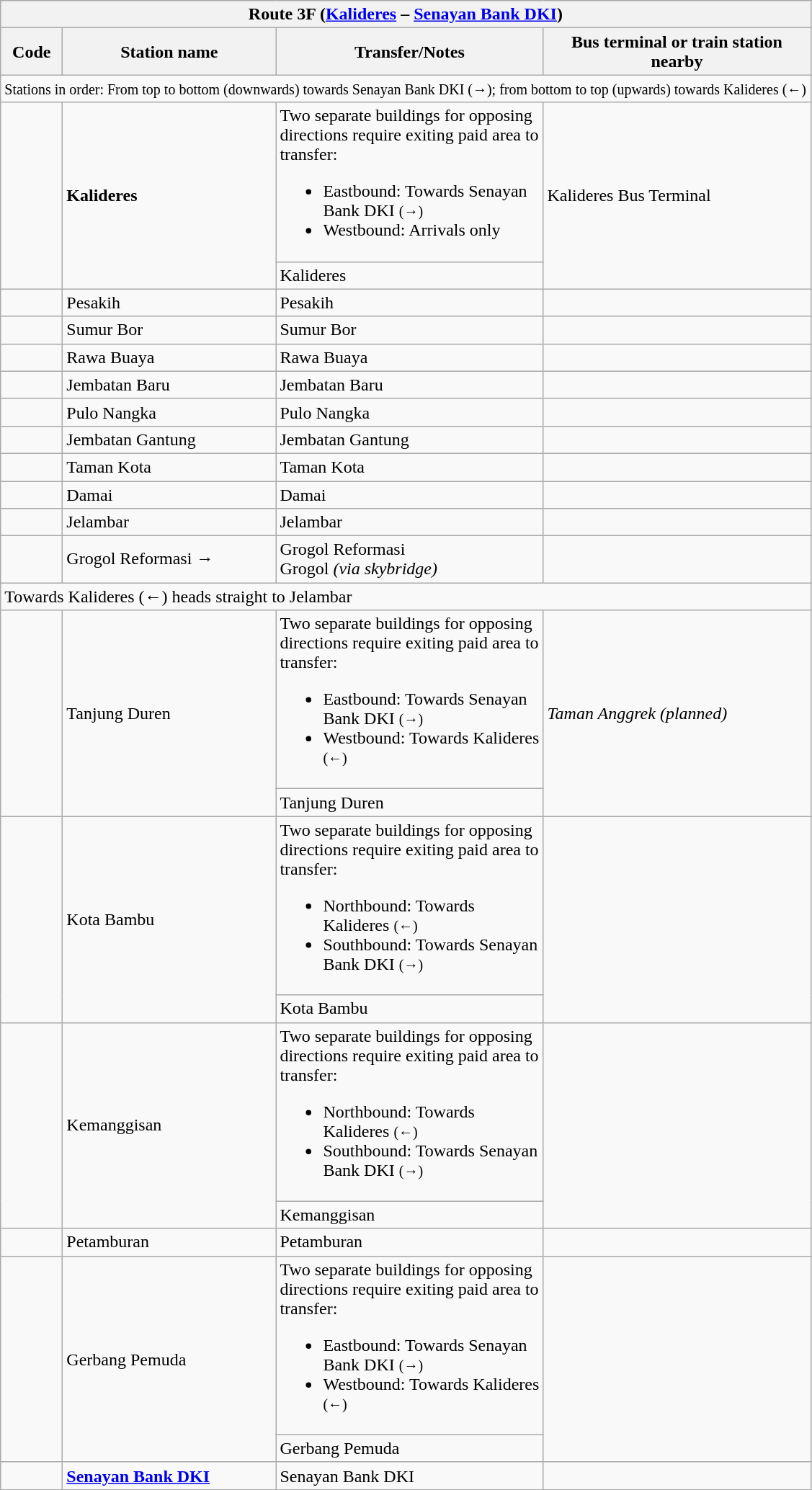<table class="wikitable" style="font-size:100%">
<tr>
<th colspan="4" align="left"> Route 3F (<a href='#'>Kalideres</a> – <a href='#'>Senayan Bank DKI</a>)</th>
</tr>
<tr>
<th width="50">Code</th>
<th width="190">Station name</th>
<th width="240">Transfer/Notes</th>
<th width="240">Bus terminal or train station nearby</th>
</tr>
<tr>
<td colspan="4"><small>Stations in order: From top to bottom (downwards) towards Senayan Bank DKI (→); from bottom to top (upwards) towards Kalideres (←)</small></td>
</tr>
<tr>
<td rowspan="2" align="center"><strong></strong></td>
<td rowspan="2"><strong>Kalideres</strong></td>
<td>Two separate buildings for opposing directions require exiting paid area to transfer:<br><ul><li>Eastbound: Towards Senayan Bank DKI <small>(→)</small></li><li>Westbound: Arrivals only</li></ul></td>
<td rowspan="2"> Kalideres Bus Terminal</td>
</tr>
<tr>
<td> Kalideres</td>
</tr>
<tr>
<td align="center"><strong></strong></td>
<td>Pesakih</td>
<td> Pesakih</td>
<td></td>
</tr>
<tr>
<td align="center"><strong></strong></td>
<td>Sumur Bor</td>
<td> Sumur Bor</td>
<td></td>
</tr>
<tr>
<td align="center"><strong></strong></td>
<td>Rawa Buaya</td>
<td>  Rawa Buaya</td>
<td></td>
</tr>
<tr>
<td align="center"><strong></strong></td>
<td>Jembatan Baru</td>
<td>  Jembatan Baru</td>
<td></td>
</tr>
<tr>
<td align="center"><strong></strong></td>
<td>Pulo Nangka</td>
<td>  Pulo Nangka</td>
<td></td>
</tr>
<tr>
<td align="center"><strong></strong></td>
<td>Jembatan Gantung</td>
<td>  Jembatan Gantung</td>
<td></td>
</tr>
<tr>
<td align="center"><strong></strong></td>
<td>Taman Kota</td>
<td>  Taman Kota</td>
<td> </td>
</tr>
<tr>
<td align="center"><strong></strong><br><strong></strong></td>
<td>Damai</td>
<td>    Damai</td>
<td> </td>
</tr>
<tr>
<td align="center"><strong></strong><br><strong></strong></td>
<td>Jelambar</td>
<td>    Jelambar</td>
<td></td>
</tr>
<tr>
<td align="center"><strong></strong><br><strong></strong></td>
<td>Grogol Reformasi →</td>
<td>   Grogol Reformasi<br>  Grogol <em>(via skybridge)</em></td>
<td></td>
</tr>
<tr>
<td colspan="4">Towards Kalideres (←) heads straight to Jelambar</td>
</tr>
<tr>
<td rowspan="2" align="center"><strong></strong><br><strong></strong></td>
<td rowspan="2">Tanjung Duren</td>
<td>Two separate buildings for opposing directions require exiting paid area to transfer:<br><ul><li>Eastbound: Towards Senayan Bank DKI <small>(→)</small></li><li>Westbound: Towards Kalideres <small>(←)</small></li></ul></td>
<td rowspan="2"> <em>Taman Anggrek (planned)</em></td>
</tr>
<tr>
<td>   Tanjung Duren</td>
</tr>
<tr>
<td rowspan="2" align="center"><strong></strong></td>
<td rowspan="2">Kota Bambu</td>
<td>Two separate buildings for opposing directions require exiting paid area to transfer:<br><ul><li>Northbound: Towards Kalideres <small>(←)</small></li><li>Southbound: Towards Senayan Bank DKI <small>(→)</small></li></ul></td>
<td rowspan="2"></td>
</tr>
<tr>
<td>   Kota Bambu</td>
</tr>
<tr>
<td rowspan="2" align="center"><strong></strong></td>
<td rowspan="2">Kemanggisan</td>
<td>Two separate buildings for opposing directions require exiting paid area to transfer:<br><ul><li>Northbound: Towards Kalideres <small>(←)</small></li><li>Southbound: Towards Senayan Bank DKI <small>(→)</small></li></ul></td>
<td rowspan="2"></td>
</tr>
<tr>
<td>   Kemanggisan</td>
</tr>
<tr>
<td align="center"><strong></strong></td>
<td>Petamburan</td>
<td>   Petamburan</td>
<td></td>
</tr>
<tr>
<td rowspan="2" align="center"><strong></strong></td>
<td rowspan="2">Gerbang Pemuda</td>
<td>Two separate buildings for opposing directions require exiting paid area to transfer:<br><ul><li>Eastbound: Towards Senayan Bank DKI <small>(→)</small></li><li>Westbound: Towards Kalideres <small>(←)</small></li></ul></td>
<td rowspan="2"></td>
</tr>
<tr>
<td>   Gerbang Pemuda</td>
</tr>
<tr>
<td align="center"><strong></strong></td>
<td><strong><a href='#'>Senayan Bank DKI</a></strong></td>
<td>    Senayan Bank DKI</td>
<td></td>
</tr>
<tr>
</tr>
</table>
